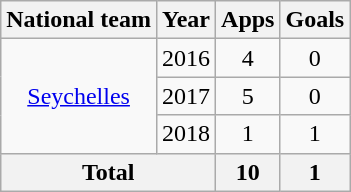<table class="wikitable" style="text-align:center">
<tr>
<th>National team</th>
<th>Year</th>
<th>Apps</th>
<th>Goals</th>
</tr>
<tr>
<td rowspan="3"><a href='#'>Seychelles</a></td>
<td>2016</td>
<td>4</td>
<td>0</td>
</tr>
<tr>
<td>2017</td>
<td>5</td>
<td>0</td>
</tr>
<tr>
<td>2018</td>
<td>1</td>
<td>1</td>
</tr>
<tr>
<th colspan=2>Total</th>
<th>10</th>
<th>1</th>
</tr>
</table>
